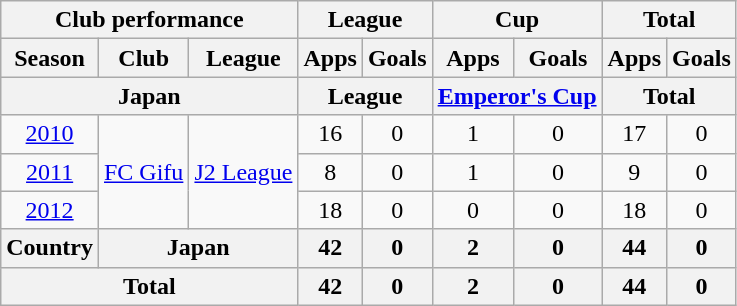<table class="wikitable" style="text-align:center;">
<tr>
<th colspan=3>Club performance</th>
<th colspan=2>League</th>
<th colspan=2>Cup</th>
<th colspan=2>Total</th>
</tr>
<tr>
<th>Season</th>
<th>Club</th>
<th>League</th>
<th>Apps</th>
<th>Goals</th>
<th>Apps</th>
<th>Goals</th>
<th>Apps</th>
<th>Goals</th>
</tr>
<tr>
<th colspan=3>Japan</th>
<th colspan=2>League</th>
<th colspan=2><a href='#'>Emperor's Cup</a></th>
<th colspan=2>Total</th>
</tr>
<tr>
<td><a href='#'>2010</a></td>
<td rowspan="3"><a href='#'>FC Gifu</a></td>
<td rowspan="3"><a href='#'>J2 League</a></td>
<td>16</td>
<td>0</td>
<td>1</td>
<td>0</td>
<td>17</td>
<td>0</td>
</tr>
<tr>
<td><a href='#'>2011</a></td>
<td>8</td>
<td>0</td>
<td>1</td>
<td>0</td>
<td>9</td>
<td>0</td>
</tr>
<tr>
<td><a href='#'>2012</a></td>
<td>18</td>
<td>0</td>
<td>0</td>
<td>0</td>
<td>18</td>
<td>0</td>
</tr>
<tr>
<th rowspan=1>Country</th>
<th colspan=2>Japan</th>
<th>42</th>
<th>0</th>
<th>2</th>
<th>0</th>
<th>44</th>
<th>0</th>
</tr>
<tr>
<th colspan=3>Total</th>
<th>42</th>
<th>0</th>
<th>2</th>
<th>0</th>
<th>44</th>
<th>0</th>
</tr>
</table>
